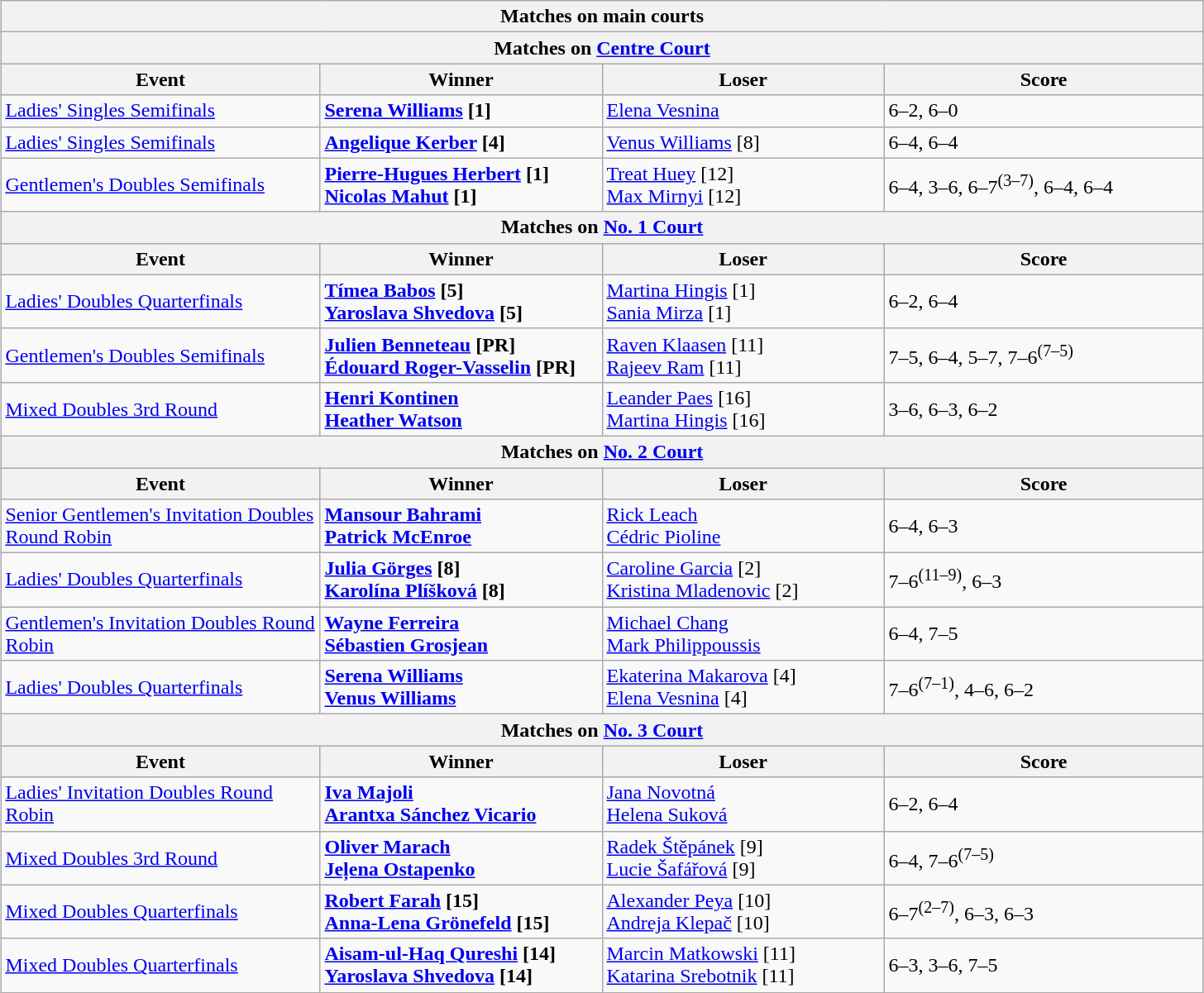<table class="wikitable collapsible uncollapsed" style="margin:auto;">
<tr>
<th colspan="4" style="white-space:nowrap;">Matches on main courts</th>
</tr>
<tr>
<th colspan="4">Matches on <a href='#'>Centre Court</a></th>
</tr>
<tr>
<th width=250>Event</th>
<th width=220>Winner</th>
<th width=220>Loser</th>
<th width=250>Score</th>
</tr>
<tr>
<td><a href='#'>Ladies' Singles Semifinals</a></td>
<td> <strong><a href='#'>Serena Williams</a> [1]</strong></td>
<td> <a href='#'>Elena Vesnina</a></td>
<td>6–2, 6–0</td>
</tr>
<tr>
<td><a href='#'>Ladies' Singles Semifinals</a></td>
<td> <strong><a href='#'>Angelique Kerber</a> [4]</strong></td>
<td> <a href='#'>Venus Williams</a> [8]</td>
<td>6–4, 6–4</td>
</tr>
<tr>
<td><a href='#'>Gentlemen's Doubles Semifinals</a></td>
<td><strong> <a href='#'>Pierre-Hugues Herbert</a> [1] <br>  <a href='#'>Nicolas Mahut</a> [1]</strong></td>
<td> <a href='#'>Treat Huey</a> [12] <br>  <a href='#'>Max Mirnyi</a> [12]</td>
<td>6–4, 3–6, 6–7<sup>(3–7)</sup>, 6–4, 6–4</td>
</tr>
<tr>
<th colspan="4">Matches on <a href='#'>No. 1 Court</a></th>
</tr>
<tr>
<th width=220>Event</th>
<th width=220>Winner</th>
<th width=220>Loser</th>
<th width=250>Score</th>
</tr>
<tr>
<td><a href='#'>Ladies' Doubles Quarterfinals</a></td>
<td><strong> <a href='#'>Tímea Babos</a> [5]<br> <a href='#'>Yaroslava Shvedova</a> [5]</strong></td>
<td> <a href='#'>Martina Hingis</a> [1]<br> <a href='#'>Sania Mirza</a> [1]</td>
<td>6–2, 6–4</td>
</tr>
<tr>
<td><a href='#'>Gentlemen's Doubles Semifinals</a></td>
<td><strong> <a href='#'>Julien Benneteau</a> [PR] <br>  <a href='#'>Édouard Roger-Vasselin</a> [PR]</strong></td>
<td> <a href='#'>Raven Klaasen</a> [11]<br>  <a href='#'>Rajeev Ram</a> [11]</td>
<td>7–5, 6–4, 5–7, 7–6<sup>(7–5)</sup></td>
</tr>
<tr>
<td><a href='#'>Mixed Doubles 3rd Round</a></td>
<td><strong> <a href='#'>Henri Kontinen</a> <br>  <a href='#'>Heather Watson</a></strong></td>
<td> <a href='#'>Leander Paes</a> [16] <br>  <a href='#'>Martina Hingis</a> [16]</td>
<td>3–6, 6–3, 6–2</td>
</tr>
<tr>
<th colspan="4">Matches on <a href='#'>No. 2 Court</a></th>
</tr>
<tr>
<th width=220>Event</th>
<th width=220>Winner</th>
<th width=220>Loser</th>
<th width=250>Score</th>
</tr>
<tr>
<td><a href='#'>Senior Gentlemen's Invitation Doubles Round Robin</a></td>
<td><strong> <a href='#'>Mansour Bahrami</a><br> <a href='#'>Patrick McEnroe</a></strong></td>
<td> <a href='#'>Rick Leach</a><br> <a href='#'>Cédric Pioline</a></td>
<td>6–4, 6–3</td>
</tr>
<tr>
<td><a href='#'>Ladies' Doubles Quarterfinals</a></td>
<td><strong> <a href='#'>Julia Görges</a> [8]<br> <a href='#'>Karolína Plíšková</a> [8]</strong></td>
<td> <a href='#'>Caroline Garcia</a> [2]<br> <a href='#'>Kristina Mladenovic</a> [2]</td>
<td>7–6<sup>(11–9)</sup>, 6–3</td>
</tr>
<tr>
<td><a href='#'>Gentlemen's Invitation Doubles Round Robin</a></td>
<td><strong> <a href='#'>Wayne Ferreira</a> <br>  <a href='#'>Sébastien Grosjean</a></strong></td>
<td> <a href='#'>Michael Chang</a> <br>  <a href='#'>Mark Philippoussis</a></td>
<td>6–4, 7–5</td>
</tr>
<tr>
<td><a href='#'>Ladies' Doubles Quarterfinals</a></td>
<td><strong> <a href='#'>Serena Williams</a> <br>  <a href='#'>Venus Williams</a></strong></td>
<td> <a href='#'>Ekaterina Makarova</a> [4] <br>  <a href='#'>Elena Vesnina</a> [4]</td>
<td>7–6<sup>(7–1)</sup>, 4–6, 6–2</td>
</tr>
<tr>
<th colspan="4">Matches on <a href='#'>No. 3 Court</a></th>
</tr>
<tr>
<th width=220>Event</th>
<th width=220>Winner</th>
<th width=220>Loser</th>
<th width=250>Score</th>
</tr>
<tr>
<td><a href='#'>Ladies' Invitation Doubles Round Robin</a></td>
<td><strong> <a href='#'>Iva Majoli</a><br> <a href='#'>Arantxa Sánchez Vicario</a></strong></td>
<td> <a href='#'>Jana Novotná</a><br> <a href='#'>Helena Suková</a></td>
<td>6–2, 6–4</td>
</tr>
<tr>
<td><a href='#'>Mixed Doubles 3rd Round</a></td>
<td><strong> <a href='#'>Oliver Marach</a><br> <a href='#'>Jeļena Ostapenko</a></strong></td>
<td> <a href='#'>Radek Štěpánek</a> [9]<br> <a href='#'>Lucie Šafářová</a> [9]</td>
<td>6–4, 7–6<sup>(7–5)</sup></td>
</tr>
<tr>
<td><a href='#'>Mixed Doubles Quarterfinals</a></td>
<td><strong> <a href='#'>Robert Farah</a> [15] <br>  <a href='#'>Anna-Lena Grönefeld</a> [15]</strong></td>
<td> <a href='#'>Alexander Peya</a> [10] <br>  <a href='#'>Andreja Klepač</a> [10]</td>
<td>6–7<sup>(2–7)</sup>, 6–3, 6–3</td>
</tr>
<tr>
<td><a href='#'>Mixed Doubles Quarterfinals</a></td>
<td><strong> <a href='#'>Aisam-ul-Haq Qureshi</a> [14] <br>  <a href='#'>Yaroslava Shvedova</a> [14]</strong></td>
<td> <a href='#'>Marcin Matkowski</a> [11] <br>  <a href='#'>Katarina Srebotnik</a> [11]</td>
<td>6–3, 3–6, 7–5</td>
</tr>
</table>
